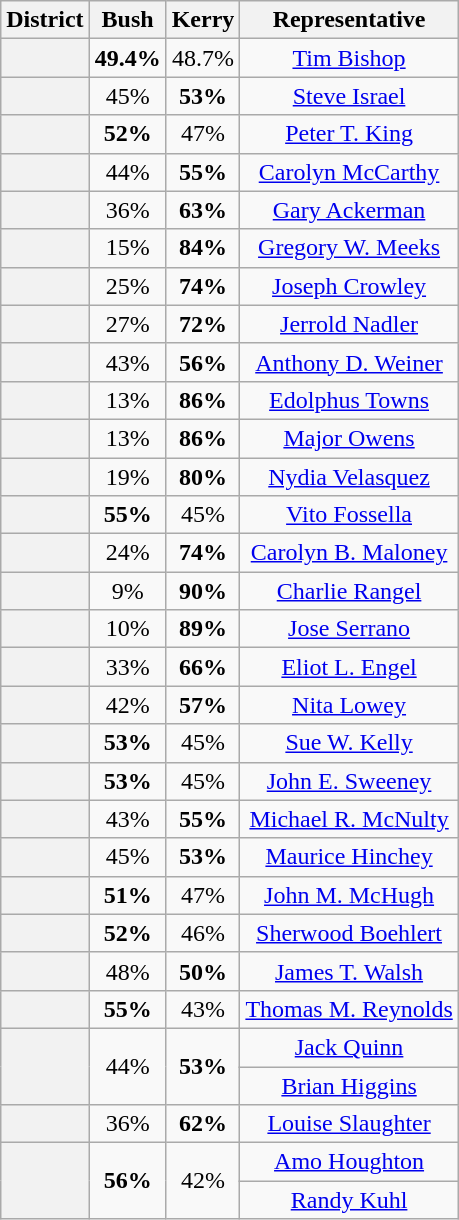<table class=wikitable>
<tr>
<th>District</th>
<th>Bush</th>
<th>Kerry</th>
<th>Representative</th>
</tr>
<tr align=center>
<th></th>
<td><strong>49.4%</strong></td>
<td>48.7%</td>
<td><a href='#'>Tim Bishop</a></td>
</tr>
<tr align=center>
<th></th>
<td>45%</td>
<td><strong>53%</strong></td>
<td><a href='#'>Steve Israel</a></td>
</tr>
<tr align=center>
<th></th>
<td><strong>52%</strong></td>
<td>47%</td>
<td><a href='#'>Peter T. King</a></td>
</tr>
<tr align=center>
<th></th>
<td>44%</td>
<td><strong>55%</strong></td>
<td><a href='#'>Carolyn McCarthy</a></td>
</tr>
<tr align=center>
<th></th>
<td>36%</td>
<td><strong>63%</strong></td>
<td><a href='#'>Gary Ackerman</a></td>
</tr>
<tr align=center>
<th></th>
<td>15%</td>
<td><strong>84%</strong></td>
<td><a href='#'>Gregory W. Meeks</a></td>
</tr>
<tr align=center>
<th></th>
<td>25%</td>
<td><strong>74%</strong></td>
<td><a href='#'>Joseph Crowley</a></td>
</tr>
<tr align=center>
<th></th>
<td>27%</td>
<td><strong>72%</strong></td>
<td><a href='#'>Jerrold Nadler</a></td>
</tr>
<tr align=center>
<th></th>
<td>43%</td>
<td><strong>56%</strong></td>
<td><a href='#'>Anthony D. Weiner</a></td>
</tr>
<tr align=center>
<th></th>
<td>13%</td>
<td><strong>86%</strong></td>
<td><a href='#'>Edolphus Towns</a></td>
</tr>
<tr align=center>
<th></th>
<td>13%</td>
<td><strong>86%</strong></td>
<td><a href='#'>Major Owens</a></td>
</tr>
<tr align=center>
<th></th>
<td>19%</td>
<td><strong>80%</strong></td>
<td><a href='#'>Nydia Velasquez</a></td>
</tr>
<tr align=center>
<th></th>
<td><strong>55%</strong></td>
<td>45%</td>
<td><a href='#'>Vito Fossella</a></td>
</tr>
<tr align=center>
<th></th>
<td>24%</td>
<td><strong>74%</strong></td>
<td><a href='#'>Carolyn B. Maloney</a></td>
</tr>
<tr align=center>
<th></th>
<td>9%</td>
<td><strong>90%</strong></td>
<td><a href='#'>Charlie Rangel</a></td>
</tr>
<tr align=center>
<th></th>
<td>10%</td>
<td><strong>89%</strong></td>
<td><a href='#'>Jose Serrano</a></td>
</tr>
<tr align=center>
<th></th>
<td>33%</td>
<td><strong>66%</strong></td>
<td><a href='#'>Eliot L. Engel</a></td>
</tr>
<tr align=center>
<th></th>
<td>42%</td>
<td><strong>57%</strong></td>
<td><a href='#'>Nita Lowey</a></td>
</tr>
<tr align=center>
<th></th>
<td><strong>53%</strong></td>
<td>45%</td>
<td><a href='#'>Sue W. Kelly</a></td>
</tr>
<tr align=center>
<th></th>
<td><strong>53%</strong></td>
<td>45%</td>
<td><a href='#'>John E. Sweeney</a></td>
</tr>
<tr align=center>
<th></th>
<td>43%</td>
<td><strong>55%</strong></td>
<td><a href='#'>Michael R. McNulty</a></td>
</tr>
<tr align=center>
<th></th>
<td>45%</td>
<td><strong>53%</strong></td>
<td><a href='#'>Maurice Hinchey</a></td>
</tr>
<tr align=center>
<th></th>
<td><strong>51%</strong></td>
<td>47%</td>
<td><a href='#'>John M. McHugh</a></td>
</tr>
<tr align=center>
<th></th>
<td><strong>52%</strong></td>
<td>46%</td>
<td><a href='#'>Sherwood Boehlert</a></td>
</tr>
<tr align=center>
<th></th>
<td>48%</td>
<td><strong>50%</strong></td>
<td><a href='#'>James T. Walsh</a></td>
</tr>
<tr align=center>
<th></th>
<td><strong>55%</strong></td>
<td>43%</td>
<td><a href='#'>Thomas M. Reynolds</a></td>
</tr>
<tr align=center>
<th rowspan=2 ></th>
<td rowspan=2>44%</td>
<td rowspan=2><strong>53%</strong></td>
<td><a href='#'>Jack Quinn</a></td>
</tr>
<tr align=center>
<td><a href='#'>Brian Higgins</a></td>
</tr>
<tr align=center>
<th></th>
<td>36%</td>
<td><strong>62%</strong></td>
<td><a href='#'>Louise Slaughter</a></td>
</tr>
<tr align=center>
<th rowspan=2 ></th>
<td rowspan=2><strong>56%</strong></td>
<td rowspan=2>42%</td>
<td><a href='#'>Amo Houghton</a></td>
</tr>
<tr align=center>
<td><a href='#'>Randy Kuhl</a></td>
</tr>
</table>
